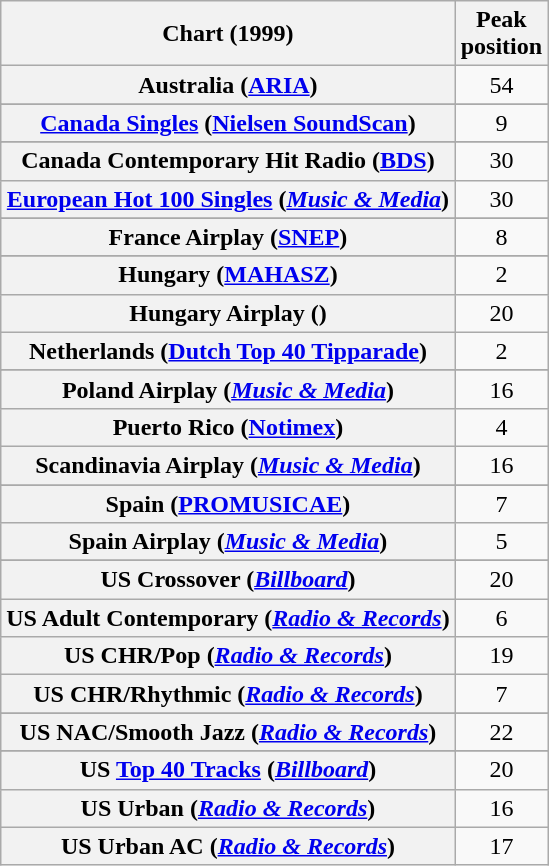<table class="wikitable sortable plainrowheaders" style="text-align:center;">
<tr>
<th>Chart (1999)</th>
<th>Peak<br>position</th>
</tr>
<tr>
<th scope="row">Australia (<a href='#'>ARIA</a>)</th>
<td>54</td>
</tr>
<tr>
</tr>
<tr>
</tr>
<tr>
<th scope="row"><a href='#'>Canada Singles</a> (<a href='#'>Nielsen SoundScan</a>)</th>
<td>9</td>
</tr>
<tr>
</tr>
<tr>
</tr>
<tr>
<th scope="row">Canada Contemporary Hit Radio (<a href='#'>BDS</a>)</th>
<td>30</td>
</tr>
<tr>
<th scope="row"><a href='#'>European Hot 100 Singles</a> (<em><a href='#'>Music & Media</a></em>)</th>
<td>30</td>
</tr>
<tr>
</tr>
<tr>
<th scope="row">France Airplay (<a href='#'>SNEP</a>)</th>
<td>8</td>
</tr>
<tr>
</tr>
<tr>
<th scope="row">Hungary (<a href='#'>MAHASZ</a>)</th>
<td>2</td>
</tr>
<tr>
<th scope="row">Hungary Airplay ()</th>
<td>20</td>
</tr>
<tr>
<th scope="row">Netherlands (<a href='#'>Dutch Top 40 Tipparade</a>)</th>
<td>2</td>
</tr>
<tr>
</tr>
<tr>
</tr>
<tr>
<th scope="row">Poland Airplay (<em><a href='#'>Music & Media</a></em>)</th>
<td>16</td>
</tr>
<tr>
<th scope="row">Puerto Rico (<a href='#'>Notimex</a>)</th>
<td>4</td>
</tr>
<tr>
<th scope="row">Scandinavia Airplay (<em><a href='#'>Music & Media</a></em>)</th>
<td>16</td>
</tr>
<tr>
</tr>
<tr>
<th scope="row">Spain (<a href='#'>PROMUSICAE</a>)</th>
<td>7</td>
</tr>
<tr>
<th scope="row">Spain Airplay (<em><a href='#'>Music & Media</a></em>)</th>
<td>5</td>
</tr>
<tr>
</tr>
<tr>
</tr>
<tr>
</tr>
<tr>
</tr>
<tr>
</tr>
<tr>
<th scope="row">US Crossover (<em><a href='#'>Billboard</a></em>)<br></th>
<td>20</td>
</tr>
<tr>
<th scope="row">US Adult Contemporary (<em><a href='#'>Radio & Records</a></em>)</th>
<td>6</td>
</tr>
<tr>
<th scope="row">US CHR/Pop (<em><a href='#'>Radio & Records</a></em>)</th>
<td>19</td>
</tr>
<tr>
<th scope="row">US CHR/Rhythmic (<em><a href='#'>Radio & Records</a></em>)</th>
<td>7</td>
</tr>
<tr>
</tr>
<tr>
</tr>
<tr>
</tr>
<tr>
</tr>
<tr>
</tr>
<tr>
<th scope="row">US NAC/Smooth Jazz (<em><a href='#'>Radio & Records</a></em>)</th>
<td>22</td>
</tr>
<tr>
</tr>
<tr>
<th scope="row">US <a href='#'>Top 40 Tracks</a> (<em><a href='#'>Billboard</a></em>)</th>
<td>20</td>
</tr>
<tr>
<th scope="row">US Urban (<em><a href='#'>Radio & Records</a></em>)</th>
<td>16</td>
</tr>
<tr>
<th scope="row">US Urban AC (<em><a href='#'>Radio & Records</a></em>)</th>
<td>17</td>
</tr>
</table>
